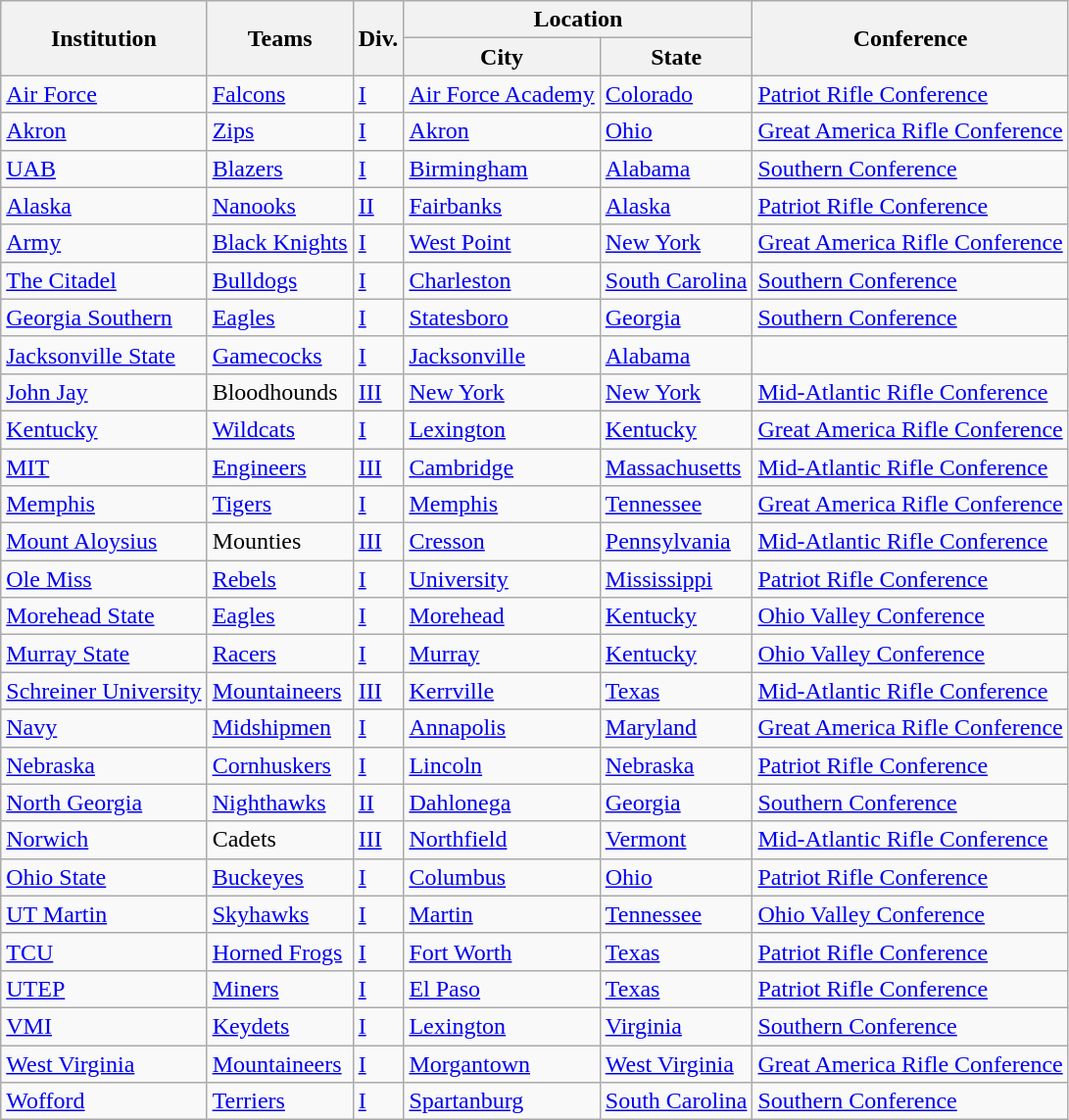<table class="wikitable sortable">
<tr>
<th rowspan="2">Institution</th>
<th rowspan="2">Teams</th>
<th rowspan="2">Div.</th>
<th colspan="2">Location</th>
<th rowspan="2">Conference</th>
</tr>
<tr>
<th>City</th>
<th>State</th>
</tr>
<tr>
<td><a href='#'>Air Force</a></td>
<td><a href='#'>Falcons</a></td>
<td><a href='#'>I</a></td>
<td><a href='#'>Air Force Academy</a></td>
<td><a href='#'>Colorado</a></td>
<td><a href='#'>Patriot Rifle Conference</a></td>
</tr>
<tr>
<td><a href='#'>Akron</a></td>
<td><a href='#'>Zips</a></td>
<td><a href='#'>I</a></td>
<td><a href='#'>Akron</a></td>
<td><a href='#'>Ohio</a></td>
<td><a href='#'>Great America Rifle Conference</a></td>
</tr>
<tr>
<td><a href='#'>UAB</a></td>
<td><a href='#'>Blazers</a></td>
<td><a href='#'>I</a></td>
<td><a href='#'>Birmingham</a></td>
<td><a href='#'>Alabama</a></td>
<td><a href='#'>Southern Conference</a></td>
</tr>
<tr>
<td><a href='#'>Alaska</a></td>
<td><a href='#'>Nanooks</a></td>
<td><a href='#'>II</a></td>
<td><a href='#'>Fairbanks</a></td>
<td><a href='#'>Alaska</a></td>
<td><a href='#'>Patriot Rifle Conference</a></td>
</tr>
<tr>
<td><a href='#'>Army</a></td>
<td><a href='#'>Black Knights</a></td>
<td><a href='#'>I</a></td>
<td><a href='#'>West Point</a></td>
<td><a href='#'>New York</a></td>
<td><a href='#'>Great America Rifle Conference</a></td>
</tr>
<tr>
<td><a href='#'>The Citadel</a></td>
<td><a href='#'>Bulldogs</a></td>
<td><a href='#'>I</a></td>
<td><a href='#'>Charleston</a></td>
<td><a href='#'>South Carolina</a></td>
<td><a href='#'>Southern Conference</a></td>
</tr>
<tr>
<td><a href='#'>Georgia Southern</a></td>
<td><a href='#'>Eagles</a></td>
<td><a href='#'>I</a></td>
<td><a href='#'>Statesboro</a></td>
<td><a href='#'>Georgia</a></td>
<td><a href='#'>Southern Conference</a></td>
</tr>
<tr>
<td><a href='#'>Jacksonville State</a></td>
<td><a href='#'>Gamecocks</a></td>
<td><a href='#'>I</a></td>
<td><a href='#'>Jacksonville</a></td>
<td><a href='#'>Alabama</a></td>
<td></td>
</tr>
<tr>
<td><a href='#'>John Jay</a></td>
<td>Bloodhounds</td>
<td><a href='#'>III</a></td>
<td><a href='#'>New York</a></td>
<td><a href='#'>New York</a></td>
<td><a href='#'>Mid-Atlantic Rifle Conference</a></td>
</tr>
<tr>
<td><a href='#'>Kentucky</a></td>
<td><a href='#'>Wildcats</a></td>
<td><a href='#'>I</a></td>
<td><a href='#'>Lexington</a></td>
<td><a href='#'>Kentucky</a></td>
<td><a href='#'>Great America Rifle Conference</a></td>
</tr>
<tr>
<td><a href='#'>MIT</a></td>
<td><a href='#'>Engineers</a></td>
<td><a href='#'>III</a></td>
<td><a href='#'>Cambridge</a></td>
<td><a href='#'>Massachusetts</a></td>
<td><a href='#'>Mid-Atlantic Rifle Conference</a></td>
</tr>
<tr>
<td><a href='#'>Memphis</a></td>
<td><a href='#'>Tigers</a></td>
<td><a href='#'>I</a></td>
<td><a href='#'>Memphis</a></td>
<td><a href='#'>Tennessee</a></td>
<td><a href='#'>Great America Rifle Conference</a></td>
</tr>
<tr>
<td><a href='#'>Mount Aloysius</a></td>
<td>Mounties</td>
<td><a href='#'>III</a></td>
<td><a href='#'>Cresson</a></td>
<td><a href='#'>Pennsylvania</a></td>
<td><a href='#'>Mid-Atlantic Rifle Conference</a></td>
</tr>
<tr>
<td><a href='#'>Ole Miss</a></td>
<td><a href='#'>Rebels</a></td>
<td><a href='#'>I</a></td>
<td><a href='#'>University</a></td>
<td><a href='#'>Mississippi</a></td>
<td><a href='#'>Patriot Rifle Conference</a></td>
</tr>
<tr>
<td><a href='#'>Morehead State</a></td>
<td><a href='#'>Eagles</a></td>
<td><a href='#'>I</a></td>
<td><a href='#'>Morehead</a></td>
<td><a href='#'>Kentucky</a></td>
<td><a href='#'>Ohio Valley Conference</a></td>
</tr>
<tr>
<td><a href='#'>Murray State</a></td>
<td><a href='#'>Racers</a></td>
<td><a href='#'>I</a></td>
<td><a href='#'>Murray</a></td>
<td><a href='#'>Kentucky</a></td>
<td><a href='#'>Ohio Valley Conference</a></td>
</tr>
<tr>
<td><a href='#'>Schreiner University</a></td>
<td><a href='#'>Mountaineers</a></td>
<td><a href='#'>III</a></td>
<td><a href='#'>Kerrville</a></td>
<td><a href='#'>Texas</a></td>
<td><a href='#'>Mid-Atlantic Rifle Conference</a></td>
</tr>
<tr>
<td><a href='#'>Navy</a></td>
<td><a href='#'>Midshipmen</a></td>
<td><a href='#'>I</a></td>
<td><a href='#'>Annapolis</a></td>
<td><a href='#'>Maryland</a></td>
<td><a href='#'>Great America Rifle Conference</a></td>
</tr>
<tr>
<td><a href='#'>Nebraska</a></td>
<td><a href='#'>Cornhuskers</a></td>
<td><a href='#'>I</a></td>
<td><a href='#'>Lincoln</a></td>
<td><a href='#'>Nebraska</a></td>
<td><a href='#'>Patriot Rifle Conference</a></td>
</tr>
<tr>
<td><a href='#'>North Georgia</a></td>
<td><a href='#'>Nighthawks</a></td>
<td><a href='#'>II</a></td>
<td><a href='#'>Dahlonega</a></td>
<td><a href='#'>Georgia</a></td>
<td><a href='#'>Southern Conference</a></td>
</tr>
<tr>
<td><a href='#'>Norwich</a></td>
<td>Cadets</td>
<td><a href='#'>III</a></td>
<td><a href='#'>Northfield</a></td>
<td><a href='#'>Vermont</a></td>
<td><a href='#'>Mid-Atlantic Rifle Conference</a></td>
</tr>
<tr>
<td><a href='#'>Ohio State</a></td>
<td><a href='#'>Buckeyes</a></td>
<td><a href='#'>I</a></td>
<td><a href='#'>Columbus</a></td>
<td><a href='#'>Ohio</a></td>
<td><a href='#'>Patriot Rifle Conference</a></td>
</tr>
<tr>
<td><a href='#'>UT Martin</a></td>
<td><a href='#'>Skyhawks</a></td>
<td><a href='#'>I</a></td>
<td><a href='#'>Martin</a></td>
<td><a href='#'>Tennessee</a></td>
<td><a href='#'>Ohio Valley Conference</a></td>
</tr>
<tr>
<td><a href='#'>TCU</a></td>
<td><a href='#'>Horned Frogs</a></td>
<td><a href='#'>I</a></td>
<td><a href='#'>Fort Worth</a></td>
<td><a href='#'>Texas</a></td>
<td><a href='#'>Patriot Rifle Conference</a></td>
</tr>
<tr>
<td><a href='#'>UTEP</a></td>
<td><a href='#'>Miners</a></td>
<td><a href='#'>I</a></td>
<td><a href='#'>El Paso</a></td>
<td><a href='#'>Texas</a></td>
<td><a href='#'>Patriot Rifle Conference</a></td>
</tr>
<tr>
<td><a href='#'>VMI</a></td>
<td><a href='#'>Keydets</a></td>
<td><a href='#'>I</a></td>
<td><a href='#'>Lexington</a></td>
<td><a href='#'>Virginia</a></td>
<td><a href='#'>Southern Conference</a></td>
</tr>
<tr>
<td><a href='#'>West Virginia</a></td>
<td><a href='#'>Mountaineers</a></td>
<td><a href='#'>I</a></td>
<td><a href='#'>Morgantown</a></td>
<td><a href='#'>West Virginia</a></td>
<td><a href='#'>Great America Rifle Conference</a></td>
</tr>
<tr>
<td><a href='#'>Wofford</a></td>
<td><a href='#'>Terriers</a></td>
<td><a href='#'>I</a></td>
<td><a href='#'>Spartanburg</a></td>
<td><a href='#'>South Carolina</a></td>
<td><a href='#'>Southern Conference</a></td>
</tr>
</table>
